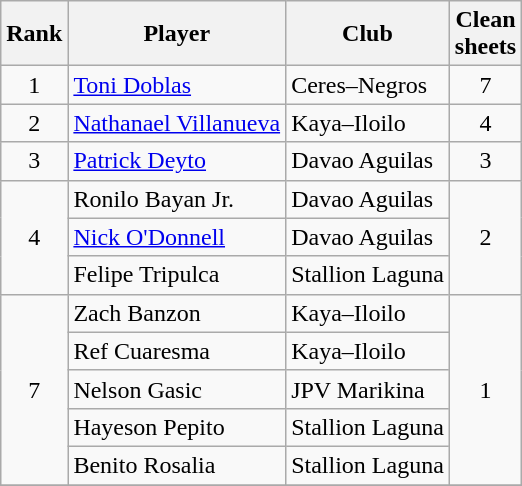<table class="wikitable" style="text-align:center">
<tr>
<th>Rank</th>
<th>Player</th>
<th>Club</th>
<th>Clean<br>sheets</th>
</tr>
<tr>
<td rowspan="1">1</td>
<td align="left"> <a href='#'>Toni Doblas</a></td>
<td align="left">Ceres–Negros</td>
<td rowspan="1">7</td>
</tr>
<tr>
<td rowspan="1">2</td>
<td align="left"> <a href='#'>Nathanael Villanueva</a></td>
<td align="left">Kaya–Iloilo</td>
<td rowspan="1">4</td>
</tr>
<tr>
<td rowspan="1">3</td>
<td align="left"> <a href='#'>Patrick Deyto</a></td>
<td align="left">Davao Aguilas</td>
<td rowspan="1">3</td>
</tr>
<tr>
<td rowspan="3">4</td>
<td align="left"> Ronilo Bayan Jr.</td>
<td align="left">Davao Aguilas</td>
<td rowspan="3">2</td>
</tr>
<tr>
<td align="left"> <a href='#'>Nick O'Donnell</a></td>
<td align="left">Davao Aguilas</td>
</tr>
<tr>
<td align="left"> Felipe Tripulca</td>
<td align="left">Stallion Laguna</td>
</tr>
<tr>
<td rowspan="5">7</td>
<td align="left"> Zach Banzon</td>
<td align="left">Kaya–Iloilo</td>
<td rowspan="5">1</td>
</tr>
<tr>
<td align="left"> Ref Cuaresma</td>
<td align="left">Kaya–Iloilo</td>
</tr>
<tr>
<td align="left"> Nelson Gasic</td>
<td align="left">JPV Marikina</td>
</tr>
<tr>
<td align="left"> Hayeson Pepito</td>
<td align="left">Stallion Laguna</td>
</tr>
<tr>
<td align="left"> Benito Rosalia</td>
<td align="left">Stallion Laguna</td>
</tr>
<tr>
</tr>
</table>
